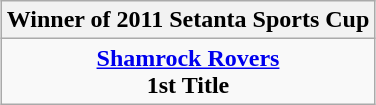<table class="wikitable" style="text-align: center; margin: 0 auto;">
<tr>
<th>Winner of 2011 Setanta Sports Cup</th>
</tr>
<tr>
<td> <strong><a href='#'>Shamrock Rovers</a></strong><br><strong>1st Title</strong></td>
</tr>
</table>
